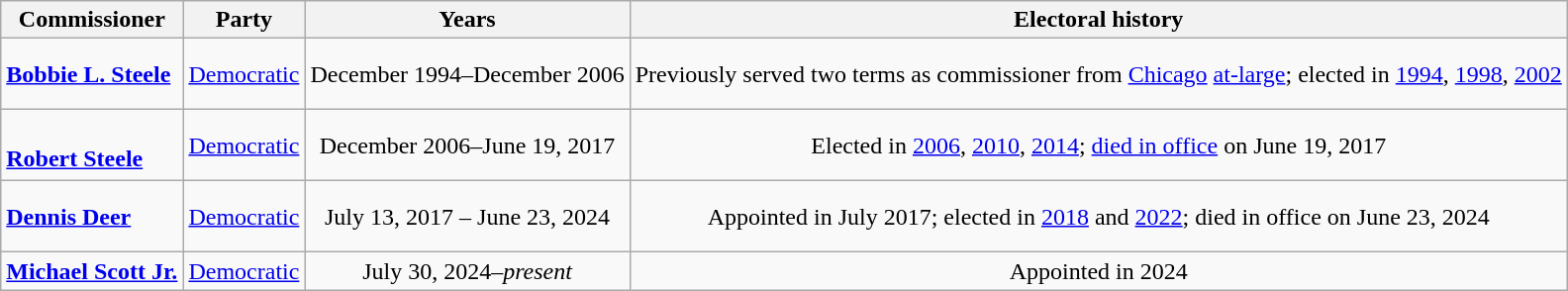<table class=wikitable style="text-align:center">
<tr>
<th>Commissioner</th>
<th>Party</th>
<th>Years</th>
<th>Electoral history</th>
</tr>
<tr style="height:3em">
<td align=left><strong><a href='#'>Bobbie L. Steele</a></strong></td>
<td><a href='#'>Democratic</a></td>
<td nowrap>December 1994–December 2006</td>
<td>Previously served two terms as commissioner from <a href='#'>Chicago</a> <a href='#'>at-large</a>; elected in <a href='#'>1994</a>, <a href='#'>1998</a>, <a href='#'>2002</a></td>
</tr>
<tr style="height:3em">
<td align=left><br><strong><a href='#'>Robert Steele</a></strong></td>
<td><a href='#'>Democratic</a></td>
<td nowrap>December 2006–June 19, 2017</td>
<td>Elected in <a href='#'>2006</a>, <a href='#'>2010</a>, <a href='#'>2014</a>; <a href='#'>died in office</a> on June 19, 2017</td>
</tr>
<tr style="height:3em">
<td align=left><strong><a href='#'>Dennis Deer</a></strong></td>
<td><a href='#'>Democratic</a></td>
<td nowrap>July 13, 2017 – June 23, 2024</td>
<td>Appointed in July 2017; elected in <a href='#'>2018</a> and <a href='#'>2022</a>; died in office on June 23, 2024</td>
</tr>
<tr>
<td><strong><a href='#'>Michael Scott Jr.</a></strong></td>
<td><a href='#'>Democratic</a></td>
<td>July 30, 2024–<em>present</em></td>
<td>Appointed in 2024</td>
</tr>
</table>
